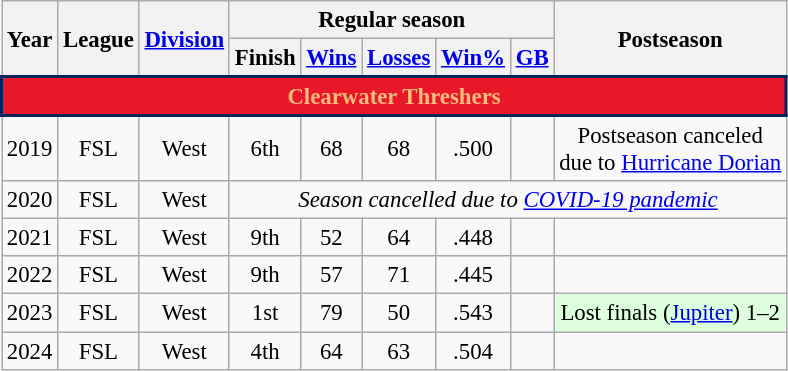<table class="wikitable" style="text-align:center; font-size:95%">
<tr>
<th rowspan=2>Year</th>
<th rowspan=2>League</th>
<th rowspan=2><a href='#'>Division</a></th>
<th colspan=5>Regular season</th>
<th rowspan=2>Postseason</th>
</tr>
<tr>
<th>Finish</th>
<th><a href='#'>Wins</a></th>
<th><a href='#'>Losses</a></th>
<th><a href='#'>Win%</a></th>
<th><a href='#'>GB</a></th>
</tr>
<tr>
<td align="center" colspan="14" style="background:#E81828; color:#FCBC7E; border:2px solid #00245E"><strong>Clearwater Threshers</strong></td>
</tr>
<tr>
<td>2019</td>
<td>FSL</td>
<td>West</td>
<td>6th</td>
<td>68</td>
<td>68</td>
<td>.500</td>
<td></td>
<td>Postseason canceled<br>due to <a href='#'>Hurricane Dorian</a></td>
</tr>
<tr>
<td>2020</td>
<td>FSL</td>
<td>West</td>
<td colspan="6"><em>Season cancelled due to <a href='#'>COVID-19 pandemic</a></em></td>
</tr>
<tr>
<td>2021</td>
<td>FSL</td>
<td>West</td>
<td>9th</td>
<td>52</td>
<td>64</td>
<td>.448</td>
<td></td>
<td></td>
</tr>
<tr>
<td>2022</td>
<td>FSL</td>
<td>West</td>
<td>9th</td>
<td>57</td>
<td>71</td>
<td>.445</td>
<td></td>
<td></td>
</tr>
<tr>
<td>2023</td>
<td>FSL</td>
<td>West</td>
<td>1st</td>
<td>79</td>
<td>50</td>
<td>.543</td>
<td></td>
<td bgcolor="#DDFFDD">Lost finals (<a href='#'>Jupiter</a>) 1–2</td>
</tr>
<tr>
<td>2024</td>
<td>FSL</td>
<td>West</td>
<td>4th</td>
<td>64</td>
<td>63</td>
<td>.504</td>
<td></td>
<td></td>
</tr>
</table>
